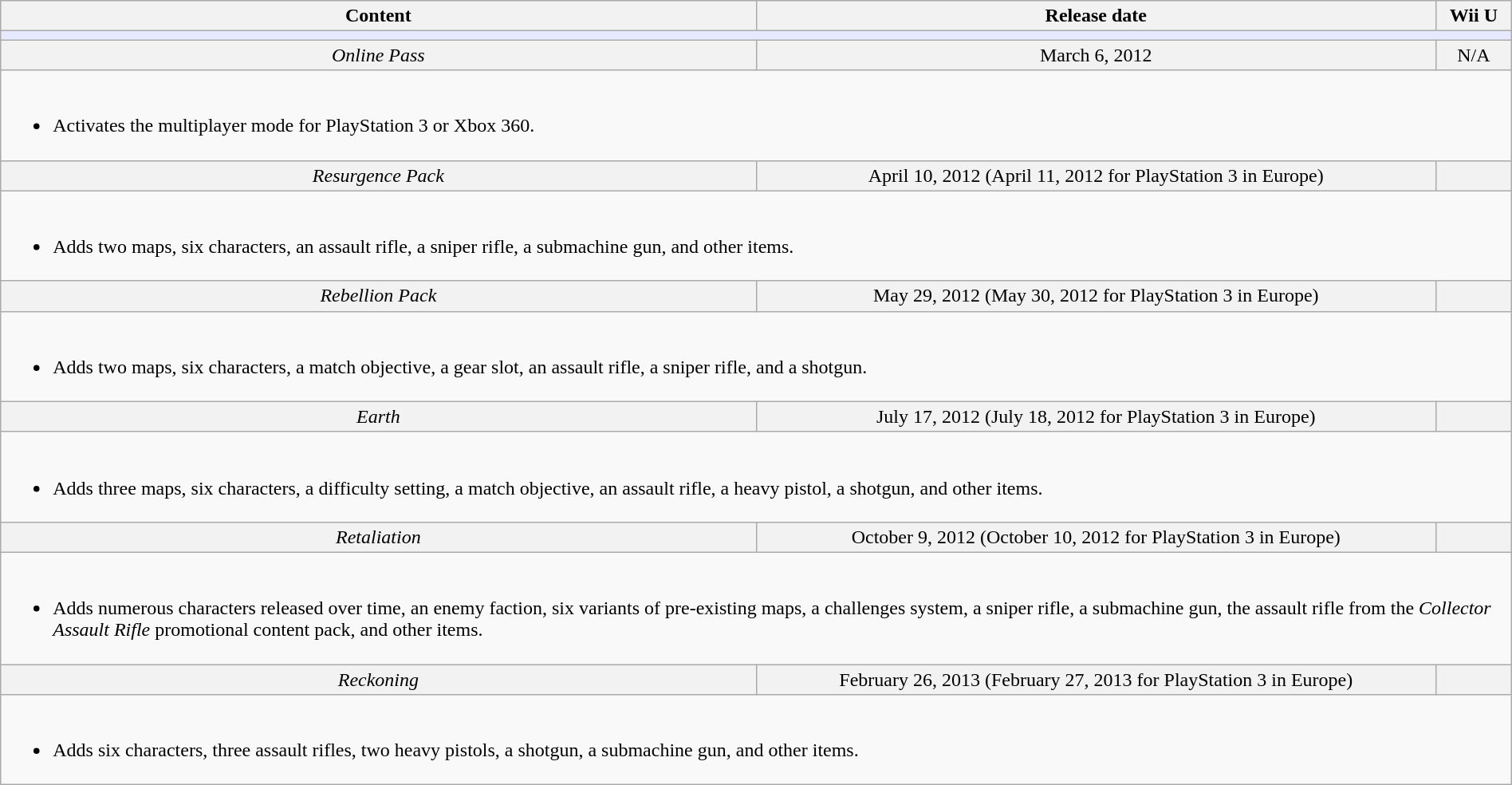<table class="wikitable" width="100%">
<tr style="text-align: center;">
<th style="width:50%">Content</th>
<th style="width:45%">Release date</th>
<th style="width:5%">Wii U</th>
</tr>
<tr>
<td colspan="5" bgcolor="#e6e9ff"></td>
</tr>
<tr bgcolor="#F2F2F2" align="center">
<td><em>Online Pass</em></td>
<td>March 6, 2012</td>
<td>N/A</td>
</tr>
<tr>
<td colspan="6" style="border: none; vertical-align: top;"><br><ul><li>Activates the multiplayer mode for PlayStation 3 or Xbox 360.</li></ul></td>
</tr>
<tr bgcolor="#F2F2F2" align="center">
<td><em>Resurgence Pack</em></td>
<td>April 10, 2012 (April 11, 2012 for PlayStation 3 in Europe)</td>
<td></td>
</tr>
<tr>
<td colspan="6" style="border: none; vertical-align: top;"><br><ul><li>Adds two maps, six characters, an assault rifle, a sniper rifle, a submachine gun, and other items.</li></ul></td>
</tr>
<tr bgcolor="#F2F2F2" align="center">
<td><em>Rebellion Pack</em></td>
<td>May 29, 2012 (May 30, 2012 for PlayStation 3 in Europe)</td>
<td></td>
</tr>
<tr>
<td colspan="6" style="border: none; vertical-align: top;"><br><ul><li>Adds two maps, six characters, a match objective, a gear slot, an assault rifle, a sniper rifle, and a shotgun.</li></ul></td>
</tr>
<tr bgcolor="#F2F2F2" align="center">
<td><em>Earth</em></td>
<td>July 17, 2012 (July 18, 2012 for PlayStation 3 in Europe)</td>
<td></td>
</tr>
<tr>
<td colspan="6" style="border: none; vertical-align: top;"><br><ul><li>Adds three maps, six characters, a difficulty setting, a match objective, an assault rifle, a heavy pistol, a shotgun, and other items.</li></ul></td>
</tr>
<tr bgcolor="#F2F2F2" align="center">
<td><em>Retaliation</em></td>
<td>October 9, 2012 (October 10, 2012 for PlayStation 3 in Europe)</td>
<td></td>
</tr>
<tr>
<td colspan="6" style="border: none; vertical-align: top;"><br><ul><li>Adds numerous characters released over time, an enemy faction, six variants of pre-existing maps, a challenges system, a sniper rifle, a submachine gun, the assault rifle from the <em>Collector Assault Rifle</em> promotional content pack, and other items.</li></ul></td>
</tr>
<tr bgcolor="#F2F2F2" align="center">
<td><em>Reckoning</em></td>
<td>February 26, 2013 (February 27, 2013 for PlayStation 3 in Europe)</td>
<td></td>
</tr>
<tr>
<td colspan="6" style="border: none; vertical-align: top;"><br><ul><li>Adds six characters, three assault rifles, two heavy pistols, a shotgun, a submachine gun, and other items.</li></ul></td>
</tr>
</table>
